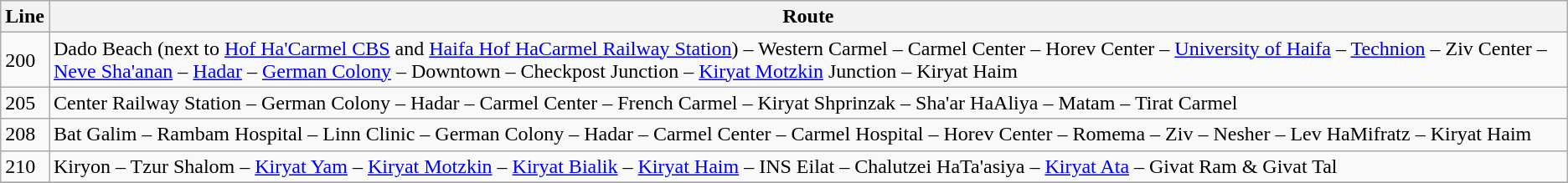<table class="wikitable">
<tr>
<th>Line</th>
<th>Route</th>
</tr>
<tr>
<td>200</td>
<td>Dado Beach (next to <a href='#'>Hof Ha'Carmel CBS</a> and <a href='#'>Haifa Hof HaCarmel Railway Station</a>) – Western Carmel – Carmel Center – Horev Center – <a href='#'>University of Haifa</a> – <a href='#'>Technion</a> –  Ziv Center – <a href='#'>Neve Sha'anan</a> – <a href='#'>Hadar</a> – <a href='#'>German Colony</a> – Downtown  – Checkpost Junction – <a href='#'>Kiryat Motzkin</a> Junction – Kiryat Haim</td>
</tr>
<tr>
<td>205</td>
<td>Center Railway Station – German Colony – Hadar – Carmel Center – French Carmel – Kiryat Shprinzak – Sha'ar HaAliya – Matam – Tirat Carmel</td>
</tr>
<tr>
<td>208</td>
<td>Bat Galim – Rambam Hospital – Linn Clinic – German Colony – Hadar – Carmel Center – Carmel Hospital – Horev Center – Romema – Ziv – Nesher – Lev HaMifratz – Kiryat Haim</td>
</tr>
<tr>
<td>210</td>
<td>Kiryon – Tzur Shalom – <a href='#'>Kiryat Yam</a> – <a href='#'>Kiryat Motzkin</a> – <a href='#'>Kiryat Bialik</a> – <a href='#'>Kiryat Haim</a> – INS Eilat – Chalutzei HaTa'asiya – <a href='#'>Kiryat Ata</a> – Givat Ram & Givat Tal</td>
</tr>
<tr>
</tr>
</table>
